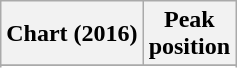<table class="wikitable plainrowheaders" style="text-align:center">
<tr>
<th scope="col">Chart (2016)</th>
<th scope="col">Peak<br>position</th>
</tr>
<tr>
</tr>
<tr>
</tr>
</table>
